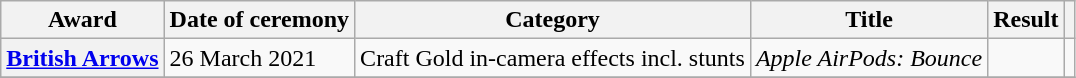<table class="wikitable sortable plainrowheaders">
<tr>
<th scope="col">Award</th>
<th scope="col">Date of ceremony</th>
<th scope="col">Category</th>
<th scope="col">Title</th>
<th scope="col">Result</th>
<th scope="col" class="unsortable"></th>
</tr>
<tr>
<th scope="row"><a href='#'>British Arrows</a></th>
<td>26 March 2021</td>
<td>Craft Gold in-camera effects incl. stunts</td>
<td><em>Apple AirPods: Bounce</em></td>
<td></td>
<td align="center"></td>
</tr>
<tr>
</tr>
</table>
